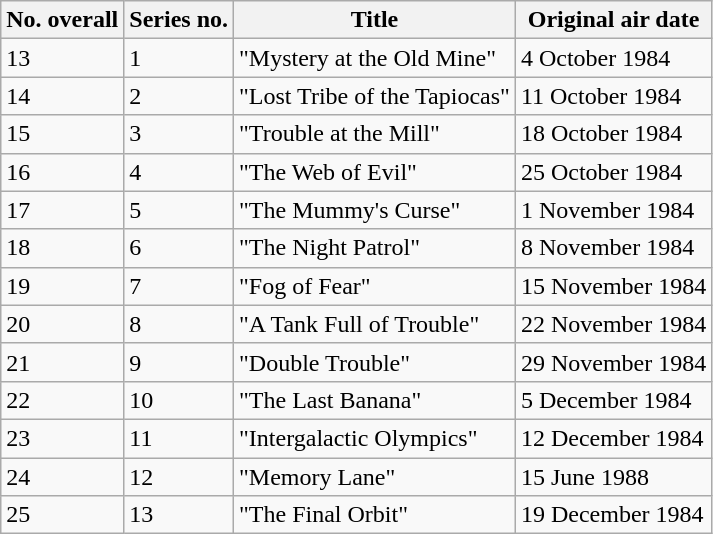<table class="wikitable">
<tr>
<th>No. overall</th>
<th>Series no.</th>
<th>Title</th>
<th>Original air date</th>
</tr>
<tr>
<td>13</td>
<td>1</td>
<td>"Mystery at the Old Mine"</td>
<td>4 October 1984</td>
</tr>
<tr>
<td>14</td>
<td>2</td>
<td>"Lost Tribe of the Tapiocas"</td>
<td>11 October 1984</td>
</tr>
<tr>
<td>15</td>
<td>3</td>
<td>"Trouble at the Mill"</td>
<td>18 October 1984</td>
</tr>
<tr>
<td>16</td>
<td>4</td>
<td>"The Web of Evil"</td>
<td>25 October 1984</td>
</tr>
<tr>
<td>17</td>
<td>5</td>
<td>"The Mummy's Curse"</td>
<td>1 November 1984</td>
</tr>
<tr>
<td>18</td>
<td>6</td>
<td>"The Night Patrol"</td>
<td>8 November 1984</td>
</tr>
<tr>
<td>19</td>
<td>7</td>
<td>"Fog of Fear"</td>
<td>15 November 1984</td>
</tr>
<tr>
<td>20</td>
<td>8</td>
<td>"A Tank Full of Trouble"</td>
<td>22 November 1984</td>
</tr>
<tr>
<td>21</td>
<td>9</td>
<td>"Double Trouble"</td>
<td>29 November 1984</td>
</tr>
<tr>
<td>22</td>
<td>10</td>
<td>"The Last Banana"</td>
<td>5 December 1984</td>
</tr>
<tr>
<td>23</td>
<td>11</td>
<td>"Intergalactic Olympics"</td>
<td>12 December 1984</td>
</tr>
<tr>
<td>24</td>
<td>12</td>
<td>"Memory Lane"</td>
<td>15 June 1988</td>
</tr>
<tr>
<td>25</td>
<td>13</td>
<td>"The Final Orbit"</td>
<td>19 December 1984</td>
</tr>
</table>
